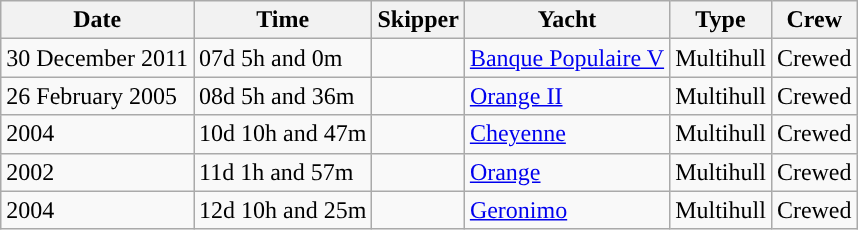<table class="wikitable s ">
<tr>
<th>Date</th>
<th>Time</th>
<th>Skipper</th>
<th>Yacht</th>
<th>Type</th>
<th>Crew</th>
</tr>
<tr>
<td>30 December 2011</td>
<td>07d 5h and 0m </td>
<td></td>
<td><a href='#'>Banque Populaire V</a></td>
<td>Multihull</td>
<td>Crewed</td>
</tr>
<tr>
<td>26 February 2005</td>
<td>08d 5h and 36m </td>
<td></td>
<td><a href='#'>Orange II</a></td>
<td>Multihull</td>
<td>Crewed</td>
</tr>
<tr>
<td>2004</td>
<td>10d 10h and 47m </td>
<td></td>
<td><a href='#'>Cheyenne</a></td>
<td>Multihull</td>
<td>Crewed</td>
</tr>
<tr>
<td>2002</td>
<td>11d 1h and 57m </td>
<td></td>
<td><a href='#'>Orange</a></td>
<td>Multihull</td>
<td>Crewed</td>
</tr>
<tr>
<td>2004</td>
<td>12d 10h and 25m </td>
<td></td>
<td><a href='#'>Geronimo</a></td>
<td>Multihull</td>
<td>Crewed</td>
</tr>
</table>
